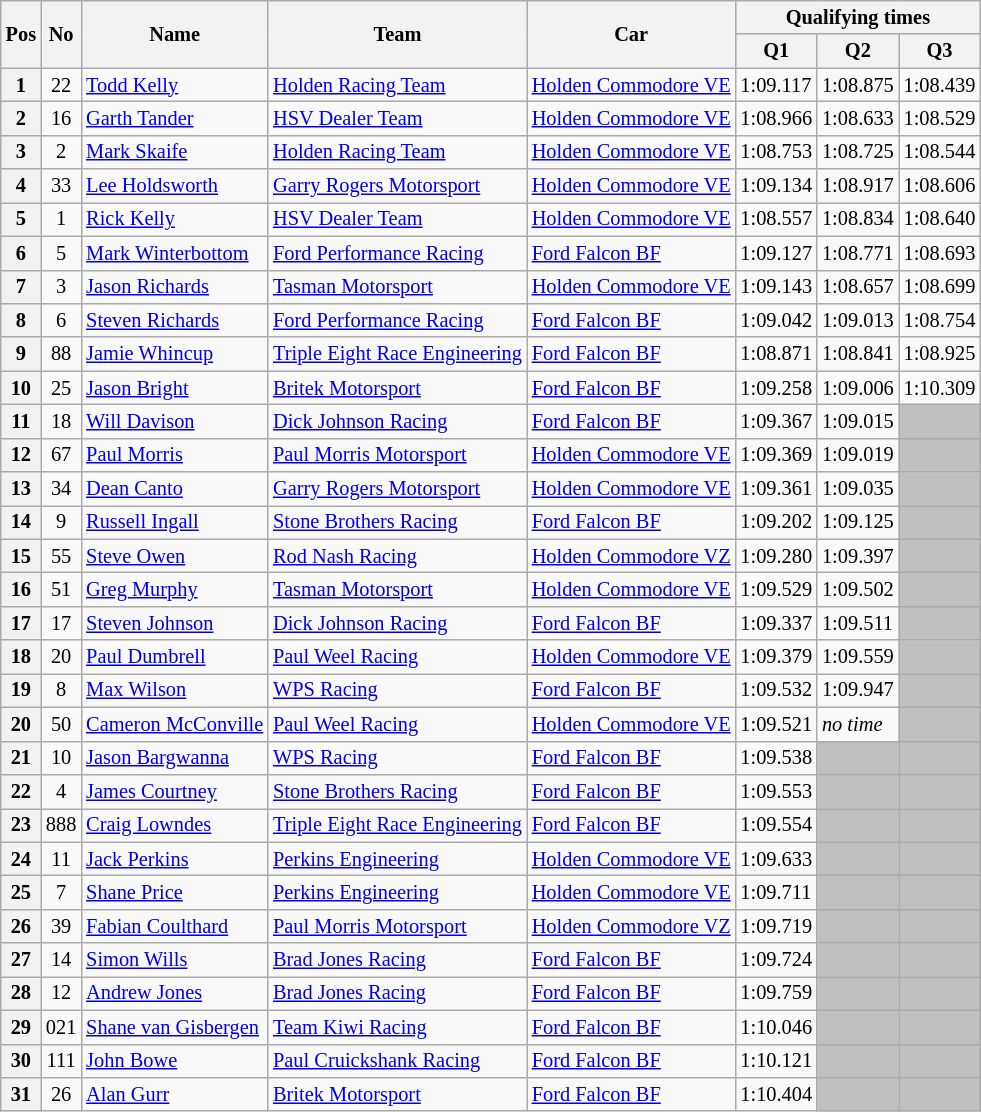<table class="wikitable sortable" style="font-size: 85%;">
<tr>
<th rowspan=2>Pos</th>
<th rowspan=2>No</th>
<th rowspan=2>Name</th>
<th rowspan=2>Team</th>
<th rowspan=2>Car</th>
<th colspan=3>Qualifying times</th>
</tr>
<tr>
<th>Q1</th>
<th>Q2</th>
<th>Q3</th>
</tr>
<tr>
<th>1</th>
<td align=center>22</td>
<td> <a href='#'>Todd Kelly</a></td>
<td><a href='#'>Holden Racing Team</a></td>
<td><a href='#'>Holden Commodore VE</a></td>
<td>1:09.117</td>
<td>1:08.875</td>
<td>1:08.439</td>
</tr>
<tr>
<th>2</th>
<td align=center>16</td>
<td> <a href='#'>Garth Tander</a></td>
<td><a href='#'>HSV Dealer Team</a></td>
<td><a href='#'>Holden Commodore VE</a></td>
<td>1:08.966</td>
<td>1:08.633</td>
<td>1:08.529</td>
</tr>
<tr>
<th>3</th>
<td align=center>2</td>
<td> <a href='#'>Mark Skaife</a></td>
<td><a href='#'>Holden Racing Team</a></td>
<td><a href='#'>Holden Commodore VE</a></td>
<td>1:08.753</td>
<td>1:08.725</td>
<td>1:08.544</td>
</tr>
<tr>
<th>4</th>
<td align=center>33</td>
<td> <a href='#'>Lee Holdsworth</a></td>
<td><a href='#'>Garry Rogers Motorsport</a></td>
<td><a href='#'>Holden Commodore VE</a></td>
<td>1:09.134</td>
<td>1:08.917</td>
<td>1:08.606</td>
</tr>
<tr>
<th>5</th>
<td align=center>1</td>
<td> <a href='#'>Rick Kelly</a></td>
<td><a href='#'>HSV Dealer Team</a></td>
<td><a href='#'>Holden Commodore VE</a></td>
<td>1:08.557</td>
<td>1:08.834</td>
<td>1:08.640</td>
</tr>
<tr>
<th>6</th>
<td align=center>5</td>
<td> <a href='#'>Mark Winterbottom</a></td>
<td><a href='#'>Ford Performance Racing</a></td>
<td><a href='#'>Ford Falcon BF</a></td>
<td>1:09.127</td>
<td>1:08.771</td>
<td>1:08.693</td>
</tr>
<tr>
<th>7</th>
<td align=center>3</td>
<td> <a href='#'>Jason Richards</a></td>
<td><a href='#'>Tasman Motorsport</a></td>
<td><a href='#'>Holden Commodore VE</a></td>
<td>1:09.143</td>
<td>1:08.657</td>
<td>1:08.699</td>
</tr>
<tr>
<th>8</th>
<td align=center>6</td>
<td> <a href='#'>Steven Richards</a></td>
<td><a href='#'>Ford Performance Racing</a></td>
<td><a href='#'>Ford Falcon BF</a></td>
<td>1:09.042</td>
<td>1:09.013</td>
<td>1:08.754</td>
</tr>
<tr>
<th>9</th>
<td align=center>88</td>
<td> <a href='#'>Jamie Whincup</a></td>
<td><a href='#'>Triple Eight Race Engineering</a></td>
<td><a href='#'>Ford Falcon BF</a></td>
<td>1:08.871</td>
<td>1:08.841</td>
<td>1:08.925</td>
</tr>
<tr>
<th>10</th>
<td align=center>25</td>
<td> <a href='#'>Jason Bright</a></td>
<td><a href='#'>Britek Motorsport</a></td>
<td><a href='#'>Ford Falcon BF</a></td>
<td>1:09.258</td>
<td>1:09.006</td>
<td>1:10.309</td>
</tr>
<tr>
<th>11</th>
<td align=center>18</td>
<td> <a href='#'>Will Davison</a></td>
<td><a href='#'>Dick Johnson Racing</a></td>
<td><a href='#'>Ford Falcon BF</a></td>
<td>1:09.367</td>
<td>1:09.015</td>
<td align="center" style="background: silver"></td>
</tr>
<tr>
<th>12</th>
<td align=center>67</td>
<td> <a href='#'>Paul Morris</a></td>
<td><a href='#'>Paul Morris Motorsport</a></td>
<td><a href='#'>Holden Commodore VE</a></td>
<td>1:09.369</td>
<td>1:09.019</td>
<td align="center" style="background: silver"></td>
</tr>
<tr>
<th>13</th>
<td align=center>34</td>
<td> <a href='#'>Dean Canto</a></td>
<td><a href='#'>Garry Rogers Motorsport</a></td>
<td><a href='#'>Holden Commodore VE</a></td>
<td>1:09.361</td>
<td>1:09.035</td>
<td align="center" style="background: silver"></td>
</tr>
<tr>
<th>14</th>
<td align=center>9</td>
<td> <a href='#'>Russell Ingall</a></td>
<td><a href='#'>Stone Brothers Racing</a></td>
<td><a href='#'>Ford Falcon BF</a></td>
<td>1:09.202</td>
<td>1:09.125</td>
<td align="center" style="background: silver"></td>
</tr>
<tr>
<th>15</th>
<td align=center>55</td>
<td> <a href='#'>Steve Owen</a></td>
<td><a href='#'>Rod Nash Racing</a></td>
<td><a href='#'>Holden Commodore VZ</a></td>
<td>1:09.280</td>
<td>1:09.397</td>
<td align="center" style="background: silver"></td>
</tr>
<tr>
<th>16</th>
<td align=center>51</td>
<td> <a href='#'>Greg Murphy</a></td>
<td><a href='#'>Tasman Motorsport</a></td>
<td><a href='#'>Holden Commodore VE</a></td>
<td>1:09.529</td>
<td>1:09.502</td>
<td align="center" style="background: silver"></td>
</tr>
<tr>
<th>17</th>
<td align=center>17</td>
<td> <a href='#'>Steven Johnson</a></td>
<td><a href='#'>Dick Johnson Racing</a></td>
<td><a href='#'>Ford Falcon BF</a></td>
<td>1:09.337</td>
<td>1:09.511</td>
<td align="center" style="background: silver"></td>
</tr>
<tr>
<th>18</th>
<td align=center>20</td>
<td> <a href='#'>Paul Dumbrell</a></td>
<td><a href='#'>Paul Weel Racing</a></td>
<td><a href='#'>Holden Commodore VE</a></td>
<td>1:09.379</td>
<td>1:09.559</td>
<td align="center" style="background: silver"></td>
</tr>
<tr>
<th>19</th>
<td align=center>8</td>
<td> <a href='#'>Max Wilson</a></td>
<td><a href='#'>WPS Racing</a></td>
<td><a href='#'>Ford Falcon BF</a></td>
<td>1:09.532</td>
<td>1:09.947</td>
<td align="center" style="background: silver"></td>
</tr>
<tr>
<th>20</th>
<td align=center>50</td>
<td> <a href='#'>Cameron McConville</a></td>
<td><a href='#'>Paul Weel Racing</a></td>
<td><a href='#'>Holden Commodore VE</a></td>
<td>1:09.521</td>
<td><em>no time</em></td>
<td align="center" style="background: silver"></td>
</tr>
<tr>
<th>21</th>
<td align=center>10</td>
<td> <a href='#'>Jason Bargwanna</a></td>
<td><a href='#'>WPS Racing</a></td>
<td><a href='#'>Ford Falcon BF</a></td>
<td>1:09.538</td>
<td align="center" style="background: silver"></td>
<td align="center" style="background: silver"></td>
</tr>
<tr>
<th>22</th>
<td align=center>4</td>
<td> <a href='#'>James Courtney</a></td>
<td><a href='#'>Stone Brothers Racing</a></td>
<td><a href='#'>Ford Falcon BF</a></td>
<td>1:09.553</td>
<td align="center" style="background: silver"></td>
<td align="center" style="background: silver"></td>
</tr>
<tr>
<th>23</th>
<td align=center>888</td>
<td> <a href='#'>Craig Lowndes</a></td>
<td><a href='#'>Triple Eight Race Engineering</a></td>
<td><a href='#'>Ford Falcon BF</a></td>
<td>1:09.554</td>
<td align="center" style="background: silver"></td>
<td align="center" style="background: silver"></td>
</tr>
<tr>
<th>24</th>
<td align=center>11</td>
<td> <a href='#'>Jack Perkins</a></td>
<td><a href='#'>Perkins Engineering</a></td>
<td><a href='#'>Holden Commodore VE</a></td>
<td>1:09.633</td>
<td align="center" style="background: silver"></td>
<td align="center" style="background: silver"></td>
</tr>
<tr>
<th>25</th>
<td align=center>7</td>
<td> <a href='#'>Shane Price</a></td>
<td><a href='#'>Perkins Engineering</a></td>
<td><a href='#'>Holden Commodore VE</a></td>
<td>1:09.711</td>
<td align="center" style="background: silver"></td>
<td align="center" style="background: silver"></td>
</tr>
<tr>
<th>26</th>
<td align=center>39</td>
<td> <a href='#'>Fabian Coulthard</a></td>
<td><a href='#'>Paul Morris Motorsport</a></td>
<td><a href='#'>Holden Commodore VZ</a></td>
<td>1:09.719</td>
<td align="center" style="background: silver"></td>
<td align="center" style="background: silver"></td>
</tr>
<tr>
<th>27</th>
<td align=center>14</td>
<td> <a href='#'>Simon Wills</a></td>
<td><a href='#'>Brad Jones Racing</a></td>
<td><a href='#'>Ford Falcon BF</a></td>
<td>1:09.724</td>
<td align="center" style="background: silver"></td>
<td align="center" style="background: silver"></td>
</tr>
<tr>
<th>28</th>
<td align=center>12</td>
<td> <a href='#'>Andrew Jones</a></td>
<td><a href='#'>Brad Jones Racing</a></td>
<td><a href='#'>Ford Falcon BF</a></td>
<td>1:09.759</td>
<td align="center" style="background: silver"></td>
<td align="center" style="background: silver"></td>
</tr>
<tr>
<th>29</th>
<td align=center>021</td>
<td> <a href='#'>Shane van Gisbergen</a></td>
<td><a href='#'>Team Kiwi Racing</a></td>
<td><a href='#'>Ford Falcon BF</a></td>
<td>1:10.046</td>
<td align="center" style="background: silver"></td>
<td align="center" style="background: silver"></td>
</tr>
<tr>
<th>30</th>
<td align=center>111</td>
<td> <a href='#'>John Bowe</a></td>
<td><a href='#'>Paul Cruickshank Racing</a></td>
<td><a href='#'>Ford Falcon BF</a></td>
<td>1:10.121</td>
<td align="center" style="background: silver"></td>
<td align="center" style="background: silver"></td>
</tr>
<tr>
<th>31</th>
<td align=center>26</td>
<td> <a href='#'>Alan Gurr</a></td>
<td><a href='#'>Britek Motorsport</a></td>
<td><a href='#'>Ford Falcon BF</a></td>
<td>1:10.404</td>
<td align="center" style="background: silver"></td>
<td align="center" style="background: silver"></td>
</tr>
</table>
